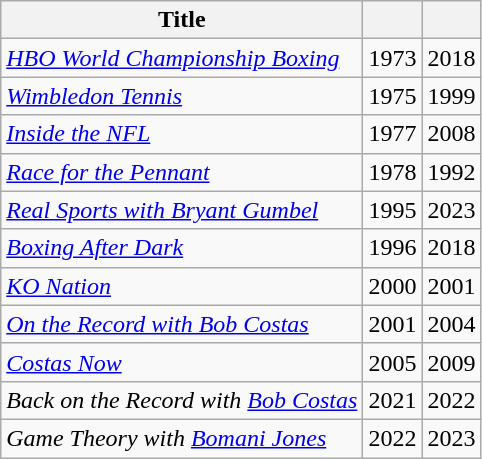<table class="wikitable sortable">
<tr>
<th>Title</th>
<th></th>
<th></th>
</tr>
<tr>
<td><em><a href='#'>HBO World Championship Boxing</a></em></td>
<td>1973</td>
<td>2018</td>
</tr>
<tr>
<td><em><a href='#'>Wimbledon Tennis</a></em></td>
<td>1975</td>
<td>1999</td>
</tr>
<tr>
<td><em><a href='#'>Inside the NFL</a></em></td>
<td>1977</td>
<td>2008</td>
</tr>
<tr>
<td><em><a href='#'>Race for the Pennant</a></em></td>
<td>1978</td>
<td>1992</td>
</tr>
<tr>
<td><em><a href='#'>Real Sports with Bryant Gumbel</a></em></td>
<td>1995</td>
<td>2023</td>
</tr>
<tr>
<td><em><a href='#'>Boxing After Dark</a></em></td>
<td>1996</td>
<td>2018</td>
</tr>
<tr>
<td><em><a href='#'>KO Nation</a></em></td>
<td>2000</td>
<td>2001</td>
</tr>
<tr>
<td><em><a href='#'>On the Record with Bob Costas</a></em></td>
<td>2001</td>
<td>2004</td>
</tr>
<tr>
<td><em><a href='#'>Costas Now</a></em></td>
<td>2005</td>
<td>2009</td>
</tr>
<tr>
<td><em>Back on the Record with <a href='#'>Bob Costas</a></em></td>
<td>2021</td>
<td>2022</td>
</tr>
<tr>
<td><em>Game Theory with <a href='#'>Bomani Jones</a></em></td>
<td>2022</td>
<td>2023</td>
</tr>
</table>
